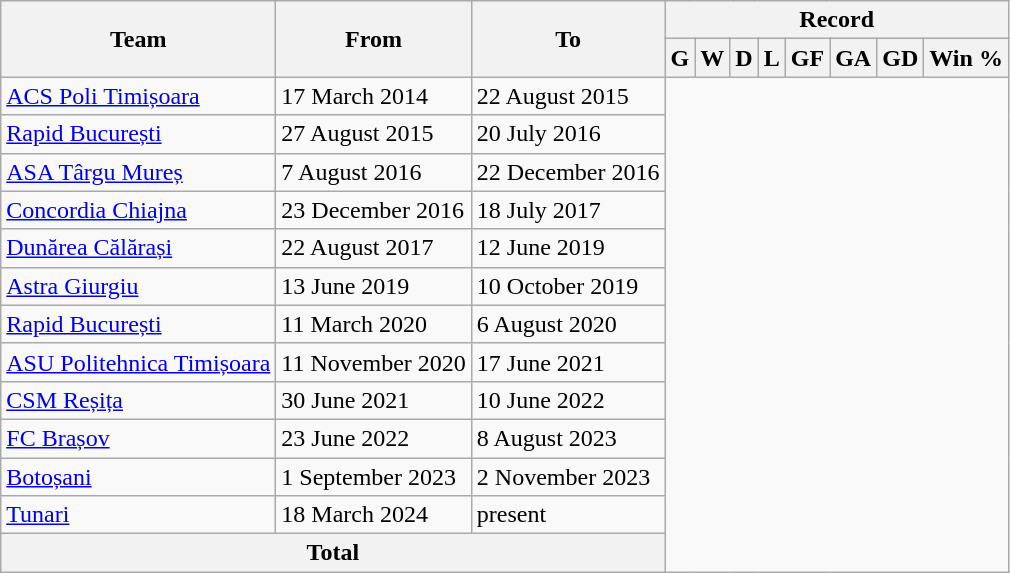<table class="wikitable" style="text-align: center">
<tr>
<th rowspan=2>Team</th>
<th rowspan=2>From</th>
<th rowspan=2>To</th>
<th colspan=8>Record</th>
</tr>
<tr>
<th>G</th>
<th>W</th>
<th>D</th>
<th>L</th>
<th>GF</th>
<th>GA</th>
<th>GD</th>
<th>Win %</th>
</tr>
<tr>
<td align=left> <a href='#'>ACS Poli Timișoara</a></td>
<td align=left>17 March 2014</td>
<td align=left>22 August 2015<br></td>
</tr>
<tr>
<td align=left> <a href='#'>Rapid București</a></td>
<td align=left>27 August 2015</td>
<td align=left>20 July 2016<br></td>
</tr>
<tr>
<td align=left> <a href='#'>ASA Târgu Mureș</a></td>
<td align=left>7 August 2016</td>
<td align=left>22 December 2016<br></td>
</tr>
<tr>
<td align=left> <a href='#'>Concordia Chiajna</a></td>
<td align=left>23 December 2016</td>
<td align=left>18 July 2017<br></td>
</tr>
<tr>
<td align=left> <a href='#'>Dunărea Călărași</a></td>
<td align=left>22 August 2017</td>
<td align=left>12 June 2019<br></td>
</tr>
<tr>
<td align=left> <a href='#'>Astra Giurgiu</a></td>
<td align=left>13 June 2019</td>
<td align=left>10 October 2019<br></td>
</tr>
<tr>
<td align=left> <a href='#'>Rapid București</a></td>
<td align=left>11 March 2020</td>
<td align=left>6 August 2020<br></td>
</tr>
<tr>
<td align=left> <a href='#'>ASU Politehnica Timișoara</a></td>
<td align=left>11 November 2020</td>
<td align=left>17 June 2021<br></td>
</tr>
<tr>
<td align=left> <a href='#'>CSM Reșița</a></td>
<td align=left>30 June 2021</td>
<td align=left>10 June 2022<br></td>
</tr>
<tr>
<td align=left> <a href='#'>FC Brașov</a></td>
<td align=left>23 June 2022</td>
<td align=left>8 August 2023<br></td>
</tr>
<tr>
<td align=left> <a href='#'>Botoșani</a></td>
<td align=left>1 September 2023</td>
<td align=left>2 November 2023<br></td>
</tr>
<tr>
<td align=left> <a href='#'>Tunari</a></td>
<td align=left>18 March 2024</td>
<td align=left>present<br></td>
</tr>
<tr>
<th colspan="3">Total<br></th>
</tr>
</table>
